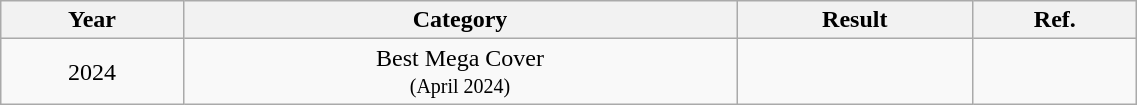<table class="wikitable sortable"  style="text-align:center; width:60%;">
<tr>
<th>Year</th>
<th>Category</th>
<th>Result</th>
<th>Ref.</th>
</tr>
<tr>
<td>2024</td>
<td>Best Mega Cover<br><small>(April 2024)</small></td>
<td></td>
<td align="center"></td>
</tr>
</table>
